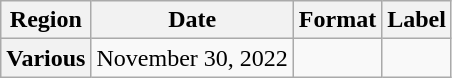<table class="wikitable plainrowheaders">
<tr>
<th scope="col">Region</th>
<th scope="col">Date</th>
<th scope="col">Format</th>
<th scope="col">Label</th>
</tr>
<tr>
<th scope="row">Various</th>
<td>November 30, 2022</td>
<td></td>
<td></td>
</tr>
</table>
